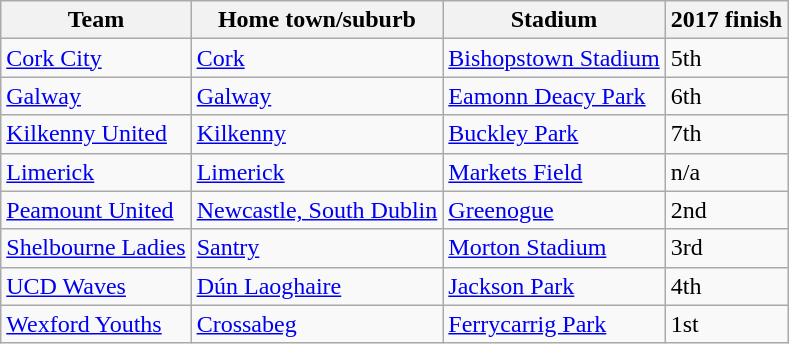<table class="wikitable sortable">
<tr>
<th>Team</th>
<th>Home town/suburb</th>
<th>Stadium</th>
<th>2017 finish</th>
</tr>
<tr>
<td><a href='#'>Cork City</a></td>
<td><a href='#'>Cork</a></td>
<td><a href='#'>Bishopstown Stadium</a></td>
<td>5th</td>
</tr>
<tr>
<td><a href='#'>Galway</a></td>
<td><a href='#'>Galway</a></td>
<td><a href='#'>Eamonn Deacy Park</a></td>
<td>6th</td>
</tr>
<tr>
<td><a href='#'>Kilkenny United</a></td>
<td><a href='#'>Kilkenny</a></td>
<td><a href='#'>Buckley Park</a></td>
<td>7th</td>
</tr>
<tr>
<td><a href='#'>Limerick</a></td>
<td><a href='#'>Limerick</a></td>
<td><a href='#'>Markets Field</a></td>
<td>n/a</td>
</tr>
<tr>
<td><a href='#'>Peamount United</a></td>
<td><a href='#'>Newcastle, South Dublin</a></td>
<td><a href='#'>Greenogue</a></td>
<td>2nd</td>
</tr>
<tr>
<td><a href='#'>Shelbourne Ladies</a></td>
<td><a href='#'>Santry</a></td>
<td><a href='#'>Morton Stadium</a></td>
<td>3rd</td>
</tr>
<tr>
<td><a href='#'>UCD Waves</a></td>
<td><a href='#'>Dún Laoghaire</a></td>
<td><a href='#'>Jackson Park</a></td>
<td>4th</td>
</tr>
<tr>
<td><a href='#'>Wexford Youths</a></td>
<td><a href='#'>Crossabeg</a></td>
<td><a href='#'>Ferrycarrig Park</a></td>
<td>1st</td>
</tr>
</table>
